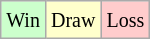<table class="wikitable">
<tr>
<td style="background-color: #CCFFCC;"><small>Win</small></td>
<td style="background-color: #FFFFCC;"><small>Draw</small></td>
<td style="background-color: #FFCCCC;"><small>Loss</small></td>
</tr>
</table>
